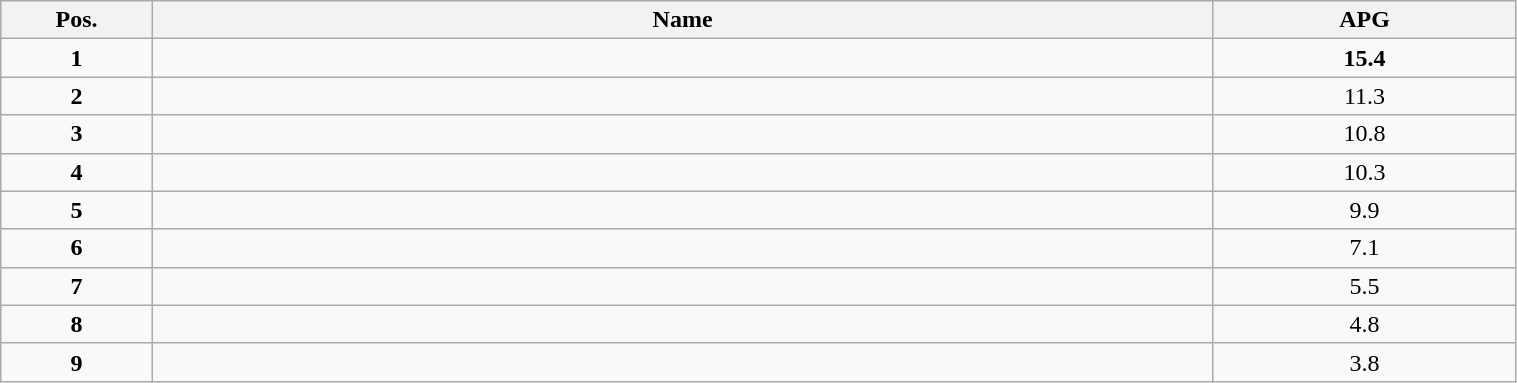<table class="wikitable" style="width:80%;">
<tr>
<th style="width:10%;">Pos.</th>
<th style="width:70%;">Name</th>
<th style="width:20%;">APG</th>
</tr>
<tr>
<td align=center><strong>1</strong></td>
<td><strong></strong></td>
<td align=center><strong>15.4</strong></td>
</tr>
<tr>
<td align=center><strong>2</strong></td>
<td></td>
<td align=center>11.3</td>
</tr>
<tr>
<td align=center><strong>3</strong></td>
<td></td>
<td align=center>10.8</td>
</tr>
<tr>
<td align=center><strong>4</strong></td>
<td></td>
<td align=center>10.3</td>
</tr>
<tr>
<td align=center><strong>5</strong></td>
<td></td>
<td align=center>9.9</td>
</tr>
<tr>
<td align=center><strong>6</strong></td>
<td></td>
<td align=center>7.1</td>
</tr>
<tr>
<td align=center><strong>7</strong></td>
<td></td>
<td align=center>5.5</td>
</tr>
<tr>
<td align=center><strong>8</strong></td>
<td></td>
<td align=center>4.8</td>
</tr>
<tr>
<td align=center><strong>9</strong></td>
<td></td>
<td align=center>3.8</td>
</tr>
</table>
